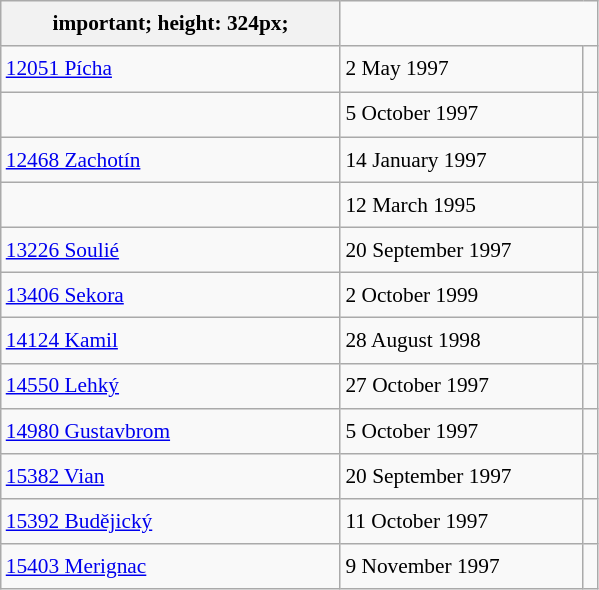<table class="wikitable" style="font-size: 89%; float: left; width: 28em; margin-right: 1em; line-height: 1.65em">
<tr>
<th>important; height: 324px;</th>
</tr>
<tr>
<td><a href='#'>12051 Pícha</a></td>
<td>2 May 1997</td>
<td></td>
</tr>
<tr>
<td></td>
<td>5 October 1997</td>
<td></td>
</tr>
<tr>
<td><a href='#'>12468 Zachotín</a></td>
<td>14 January 1997</td>
<td></td>
</tr>
<tr>
<td></td>
<td>12 March 1995</td>
<td></td>
</tr>
<tr>
<td><a href='#'>13226 Soulié</a></td>
<td>20 September 1997</td>
<td></td>
</tr>
<tr>
<td><a href='#'>13406 Sekora</a></td>
<td>2 October 1999</td>
<td></td>
</tr>
<tr>
<td><a href='#'>14124 Kamil</a></td>
<td>28 August 1998</td>
<td></td>
</tr>
<tr>
<td><a href='#'>14550 Lehký</a></td>
<td>27 October 1997</td>
<td></td>
</tr>
<tr>
<td><a href='#'>14980 Gustavbrom</a></td>
<td>5 October 1997</td>
<td></td>
</tr>
<tr>
<td><a href='#'>15382 Vian</a></td>
<td>20 September 1997</td>
<td></td>
</tr>
<tr>
<td><a href='#'>15392 Budějický</a></td>
<td>11 October 1997</td>
<td></td>
</tr>
<tr>
<td><a href='#'>15403 Merignac</a></td>
<td>9 November 1997</td>
<td></td>
</tr>
</table>
